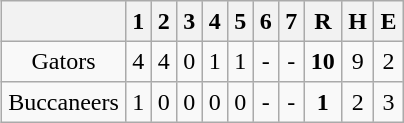<table align = right border="2" cellpadding="4" cellspacing="0" style="margin: 1em 1em 1em 1em; background: #F9F9F9; border: 1px #aaa solid; border-collapse: collapse;">
<tr align=center style="background: #F2F2F2;">
<th></th>
<th>1</th>
<th>2</th>
<th>3</th>
<th>4</th>
<th>5</th>
<th>6</th>
<th>7</th>
<th>R</th>
<th>H</th>
<th>E</th>
</tr>
<tr align=center>
<td>Gators</td>
<td>4</td>
<td>4</td>
<td>0</td>
<td>1</td>
<td>1</td>
<td>-</td>
<td>-</td>
<td><strong>10</strong></td>
<td>9</td>
<td>2</td>
</tr>
<tr align=center>
<td>Buccaneers</td>
<td>1</td>
<td>0</td>
<td>0</td>
<td>0</td>
<td>0</td>
<td>-</td>
<td>-</td>
<td><strong>1</strong></td>
<td>2</td>
<td>3</td>
</tr>
</table>
